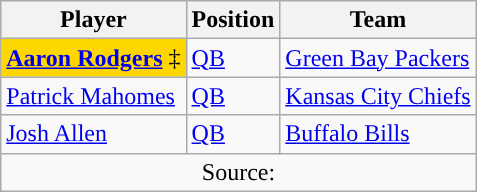<table class="wikitable sortable">
<tr>
<th>Player</th>
<th>Position</th>
<th>Team</th>
</tr>
<tr>
<td style="background-color:Gold; border:1px solid #aaaaaa"><strong><a href='#'>Aaron Rodgers</a></strong> ‡</td>
<td><a href='#'>QB</a></td>
<td><a href='#'>Green Bay Packers</a></td>
</tr>
<tr>
<td><a href='#'>Patrick Mahomes</a></td>
<td><a href='#'>QB</a></td>
<td><a href='#'>Kansas City Chiefs</a></td>
</tr>
<tr>
<td><a href='#'>Josh Allen</a></td>
<td><a href='#'>QB</a></td>
<td><a href='#'>Buffalo Bills</a></td>
</tr>
<tr>
<td style="text-align:center;"colspan="3">Source:</td>
</tr>
</table>
